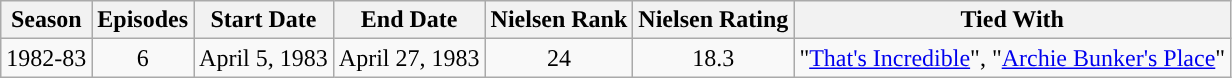<table class="wikitable" style="text-align: center">
<tr>
<th>Season</th>
<th>Episodes</th>
<th>Start Date</th>
<th>End Date</th>
<th>Nielsen Rank</th>
<th>Nielsen Rating</th>
<th>Tied With</th>
</tr>
<tr>
<td style="text-align:center">1982-83</td>
<td style="text-align:center">6</td>
<td style="text-align:center">April 5, 1983</td>
<td style="text-align:center" rowspan=6>April 27, 1983</td>
<td style="text-align:center: rowspan=8">24</td>
<td style="text-align:center">18.3</td>
<td style="text-align:center">"<a href='#'>That's Incredible</a>", "<a href='#'>Archie Bunker's Place</a>"</td>
</tr>
</table>
